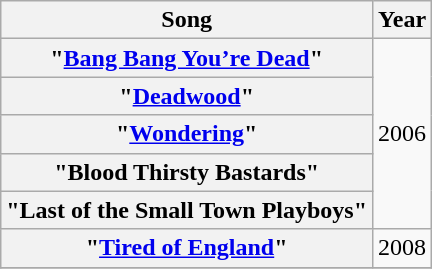<table class="wikitable plainrowheaders" style="text-align:center;" border="1">
<tr>
<th rowspan="1">Song</th>
<th rowspan="1">Year</th>
</tr>
<tr>
<th scope="row">"<a href='#'>Bang Bang You’re Dead</a>"</th>
<td rowspan="5">2006</td>
</tr>
<tr>
<th scope="row">"<a href='#'>Deadwood</a>"</th>
</tr>
<tr>
<th scope="row">"<a href='#'>Wondering</a>"</th>
</tr>
<tr>
<th scope="row">"Blood Thirsty Bastards"</th>
</tr>
<tr>
<th scope="row">"Last of the Small Town Playboys"</th>
</tr>
<tr>
<th scope="row">"<a href='#'>Tired of England</a>"</th>
<td>2008</td>
</tr>
<tr>
</tr>
</table>
